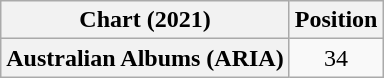<table class="wikitable plainrowheaders" style="text-align:center">
<tr>
<th scope="col">Chart (2021)</th>
<th scope="col">Position</th>
</tr>
<tr>
<th scope="row">Australian Albums (ARIA)</th>
<td>34</td>
</tr>
</table>
